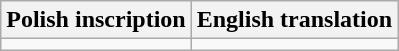<table class="wikitable">
<tr>
<th>Polish inscription</th>
<th>English translation</th>
</tr>
<tr>
<td></td>
<td></td>
</tr>
</table>
